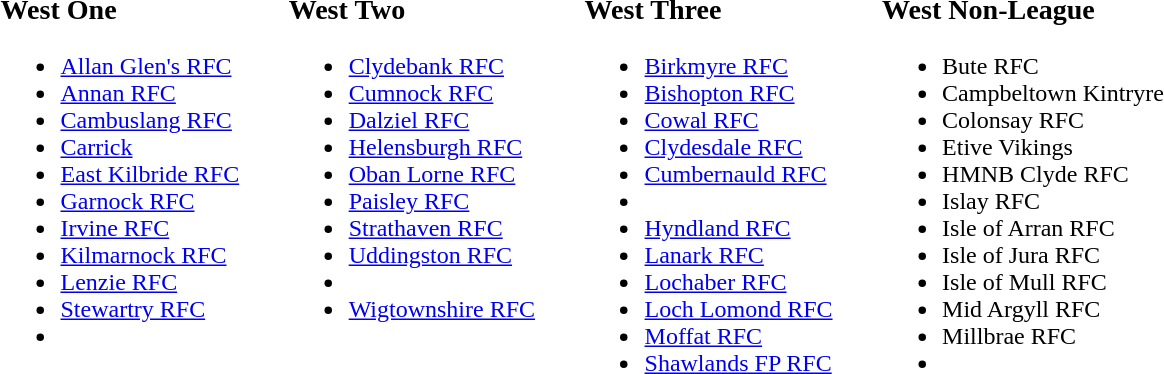<table>
<tr>
<td valign="top"><br><h3>West One</h3><ul><li><a href='#'>Allan Glen's RFC</a></li><li><a href='#'>Annan RFC</a></li><li><a href='#'>Cambuslang RFC</a></li><li><a href='#'>Carrick</a></li><li><a href='#'>East Kilbride RFC</a></li><li><a href='#'>Garnock RFC</a></li><li><a href='#'>Irvine RFC</a></li><li><a href='#'>Kilmarnock RFC</a></li><li><a href='#'>Lenzie RFC</a></li><li><a href='#'>Stewartry RFC</a></li><li></li></ul></td>
<td width="25"> </td>
<td valign="top"><br><h3>West Two</h3><ul><li><a href='#'>Clydebank RFC</a></li><li><a href='#'>Cumnock RFC</a></li><li><a href='#'>Dalziel RFC</a></li><li><a href='#'>Helensburgh RFC</a></li><li><a href='#'>Oban Lorne RFC</a></li><li><a href='#'>Paisley RFC</a></li><li><a href='#'>Strathaven RFC</a></li><li><a href='#'>Uddingston RFC</a></li><li></li><li><a href='#'>Wigtownshire RFC</a></li></ul></td>
<td width="25"> </td>
<td valign="top"><br><h3>West Three</h3><ul><li><a href='#'>Birkmyre RFC</a></li><li><a href='#'>Bishopton RFC</a></li><li><a href='#'>Cowal RFC</a></li><li><a href='#'>Clydesdale RFC</a></li><li><a href='#'>Cumbernauld RFC</a></li><li></li><li><a href='#'>Hyndland RFC</a></li><li><a href='#'>Lanark RFC</a></li><li><a href='#'>Lochaber RFC</a></li><li><a href='#'>Loch Lomond RFC</a></li><li><a href='#'>Moffat RFC</a></li><li><a href='#'>Shawlands FP RFC</a></li></ul></td>
<td width="25"> </td>
<td valign="top"><br><h3>West Non-League</h3><ul><li>Bute RFC</li><li>Campbeltown Kintryre</li><li>Colonsay RFC</li><li>Etive Vikings</li><li>HMNB Clyde RFC</li><li>Islay RFC</li><li>Isle of Arran RFC</li><li>Isle of Jura RFC</li><li>Isle of Mull RFC</li><li>Mid Argyll RFC</li><li>Millbrae RFC</li><li></li></ul></td>
</tr>
</table>
